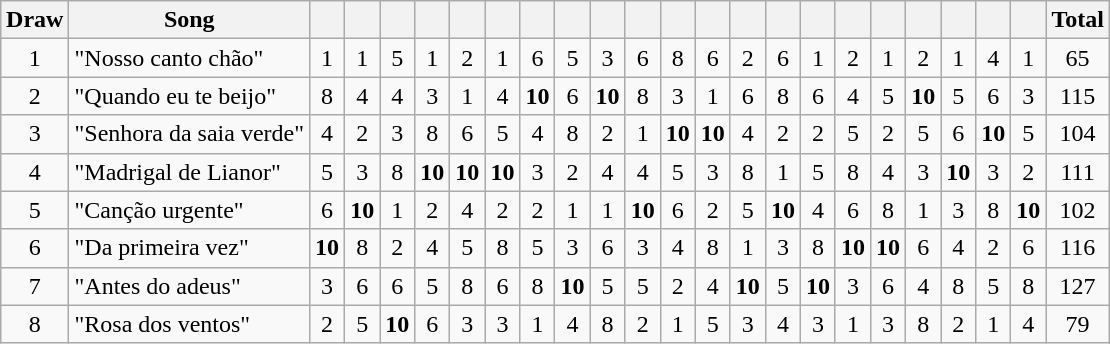<table class="wikitable plainrowheaders" style="margin: 1em auto 1em auto; text-align:center;">
<tr>
<th>Draw</th>
<th>Song</th>
<th></th>
<th></th>
<th></th>
<th></th>
<th></th>
<th></th>
<th></th>
<th></th>
<th></th>
<th></th>
<th></th>
<th></th>
<th></th>
<th></th>
<th></th>
<th></th>
<th></th>
<th></th>
<th></th>
<th></th>
<th></th>
<th>Total</th>
</tr>
<tr>
<td>1</td>
<td align="left">"Nosso canto chão"</td>
<td>1</td>
<td>1</td>
<td>5</td>
<td>1</td>
<td>2</td>
<td>1</td>
<td>6</td>
<td>5</td>
<td>3</td>
<td>6</td>
<td>8</td>
<td>6</td>
<td>2</td>
<td>6</td>
<td>1</td>
<td>2</td>
<td>1</td>
<td>2</td>
<td>1</td>
<td>4</td>
<td>1</td>
<td>65</td>
</tr>
<tr>
<td>2</td>
<td align="left">"Quando eu te beijo"</td>
<td>8</td>
<td>4</td>
<td>4</td>
<td>3</td>
<td>1</td>
<td>4</td>
<td><strong>10</strong></td>
<td>6</td>
<td><strong>10</strong></td>
<td>8</td>
<td>3</td>
<td>1</td>
<td>6</td>
<td>8</td>
<td>6</td>
<td>4</td>
<td>5</td>
<td><strong>10</strong></td>
<td>5</td>
<td>6</td>
<td>3</td>
<td>115</td>
</tr>
<tr>
<td>3</td>
<td align="left">"Senhora da saia verde"</td>
<td>4</td>
<td>2</td>
<td>3</td>
<td>8</td>
<td>6</td>
<td>5</td>
<td>4</td>
<td>8</td>
<td>2</td>
<td>1</td>
<td><strong>10</strong></td>
<td><strong>10</strong></td>
<td>4</td>
<td>2</td>
<td>2</td>
<td>5</td>
<td>2</td>
<td>5</td>
<td>6</td>
<td><strong>10</strong></td>
<td>5</td>
<td>104</td>
</tr>
<tr>
<td>4</td>
<td align="left">"Madrigal de Lianor"</td>
<td>5</td>
<td>3</td>
<td>8</td>
<td><strong>10</strong></td>
<td><strong>10</strong></td>
<td><strong>10</strong></td>
<td>3</td>
<td>2</td>
<td>4</td>
<td>4</td>
<td>5</td>
<td>3</td>
<td>8</td>
<td>1</td>
<td>5</td>
<td>8</td>
<td>4</td>
<td>3</td>
<td><strong>10</strong></td>
<td>3</td>
<td>2</td>
<td>111</td>
</tr>
<tr>
<td>5</td>
<td align="left">"Canção urgente"</td>
<td>6</td>
<td><strong>10</strong></td>
<td>1</td>
<td>2</td>
<td>4</td>
<td>2</td>
<td>2</td>
<td>1</td>
<td>1</td>
<td><strong>10</strong></td>
<td>6</td>
<td>2</td>
<td>5</td>
<td><strong>10</strong></td>
<td>4</td>
<td>6</td>
<td>8</td>
<td>1</td>
<td>3</td>
<td>8</td>
<td><strong>10</strong></td>
<td>102</td>
</tr>
<tr>
<td>6</td>
<td align="left">"Da primeira vez"</td>
<td><strong>10</strong></td>
<td>8</td>
<td>2</td>
<td>4</td>
<td>5</td>
<td>8</td>
<td>5</td>
<td>3</td>
<td>6</td>
<td>3</td>
<td>4</td>
<td>8</td>
<td>1</td>
<td>3</td>
<td>8</td>
<td><strong>10</strong></td>
<td><strong>10</strong></td>
<td>6</td>
<td>4</td>
<td>2</td>
<td>6</td>
<td>116</td>
</tr>
<tr>
<td>7</td>
<td align="left">"Antes do adeus"</td>
<td>3</td>
<td>6</td>
<td>6</td>
<td>5</td>
<td>8</td>
<td>6</td>
<td>8</td>
<td><strong>10</strong></td>
<td>5</td>
<td>5</td>
<td>2</td>
<td>4</td>
<td><strong>10</strong></td>
<td>5</td>
<td><strong>10</strong></td>
<td>3</td>
<td>6</td>
<td>4</td>
<td>8</td>
<td>5</td>
<td>8</td>
<td>127</td>
</tr>
<tr>
<td>8</td>
<td align="left">"Rosa dos ventos"</td>
<td>2</td>
<td>5</td>
<td><strong>10</strong></td>
<td>6</td>
<td>3</td>
<td>3</td>
<td>1</td>
<td>4</td>
<td>8</td>
<td>2</td>
<td>1</td>
<td>5</td>
<td>3</td>
<td>4</td>
<td>3</td>
<td>1</td>
<td>3</td>
<td>8</td>
<td>2</td>
<td>1</td>
<td>4</td>
<td>79</td>
</tr>
</table>
